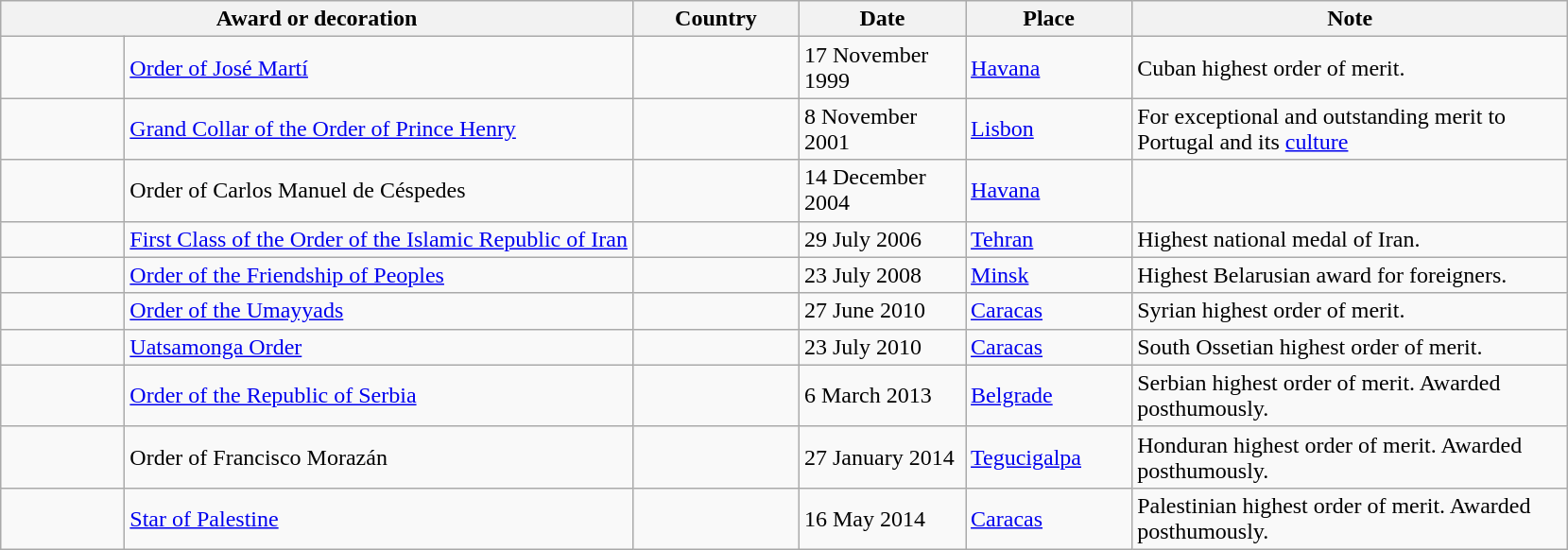<table class="wikitable" style="text-align:left;">
<tr>
<th colspan="2">Award or decoration</th>
<th style="width:110px;">Country</th>
<th style="width:110px;">Date</th>
<th style="width:110px;">Place</th>
<th style="width:300px;">Note</th>
</tr>
<tr>
<td style="width:80px;"></td>
<td><a href='#'>Order of José Martí</a></td>
<td></td>
<td>17 November 1999</td>
<td><a href='#'>Havana</a></td>
<td>Cuban highest order of merit.</td>
</tr>
<tr>
<td style="width:80px;"></td>
<td><a href='#'>Grand Collar of the Order of Prince Henry</a></td>
<td></td>
<td>8 November 2001</td>
<td><a href='#'>Lisbon</a></td>
<td>For exceptional and outstanding merit to Portugal and its <a href='#'>culture</a></td>
</tr>
<tr>
<td style="width:80px;"></td>
<td>Order of Carlos Manuel de Céspedes</td>
<td></td>
<td>14 December 2004</td>
<td><a href='#'>Havana</a></td>
<td></td>
</tr>
<tr>
<td style="width:80px;"></td>
<td><a href='#'>First Class of the Order of the Islamic Republic of Iran</a></td>
<td></td>
<td>29 July 2006</td>
<td><a href='#'>Tehran</a></td>
<td>Highest national medal of Iran.</td>
</tr>
<tr>
<td></td>
<td><a href='#'>Order of the Friendship of Peoples</a></td>
<td></td>
<td>23 July 2008</td>
<td><a href='#'>Minsk</a></td>
<td>Highest Belarusian award for foreigners.</td>
</tr>
<tr>
<td></td>
<td><a href='#'>Order of the Umayyads</a></td>
<td></td>
<td>27 June 2010</td>
<td><a href='#'>Caracas</a></td>
<td>Syrian highest order of merit.</td>
</tr>
<tr>
<td></td>
<td><a href='#'>Uatsamonga Order</a></td>
<td></td>
<td>23 July 2010</td>
<td><a href='#'>Caracas</a></td>
<td>South Ossetian highest order of merit.</td>
</tr>
<tr>
<td></td>
<td><a href='#'>Order of the Republic of Serbia</a></td>
<td></td>
<td>6 March 2013</td>
<td><a href='#'>Belgrade</a></td>
<td>Serbian highest order of merit. Awarded posthumously.</td>
</tr>
<tr>
<td></td>
<td>Order of Francisco Morazán</td>
<td></td>
<td>27 January 2014</td>
<td><a href='#'>Tegucigalpa</a></td>
<td>Honduran highest order of merit. Awarded posthumously.</td>
</tr>
<tr>
<td></td>
<td><a href='#'>Star of Palestine</a></td>
<td></td>
<td>16 May 2014</td>
<td><a href='#'>Caracas</a></td>
<td>Palestinian highest order of merit. Awarded posthumously.</td>
</tr>
</table>
